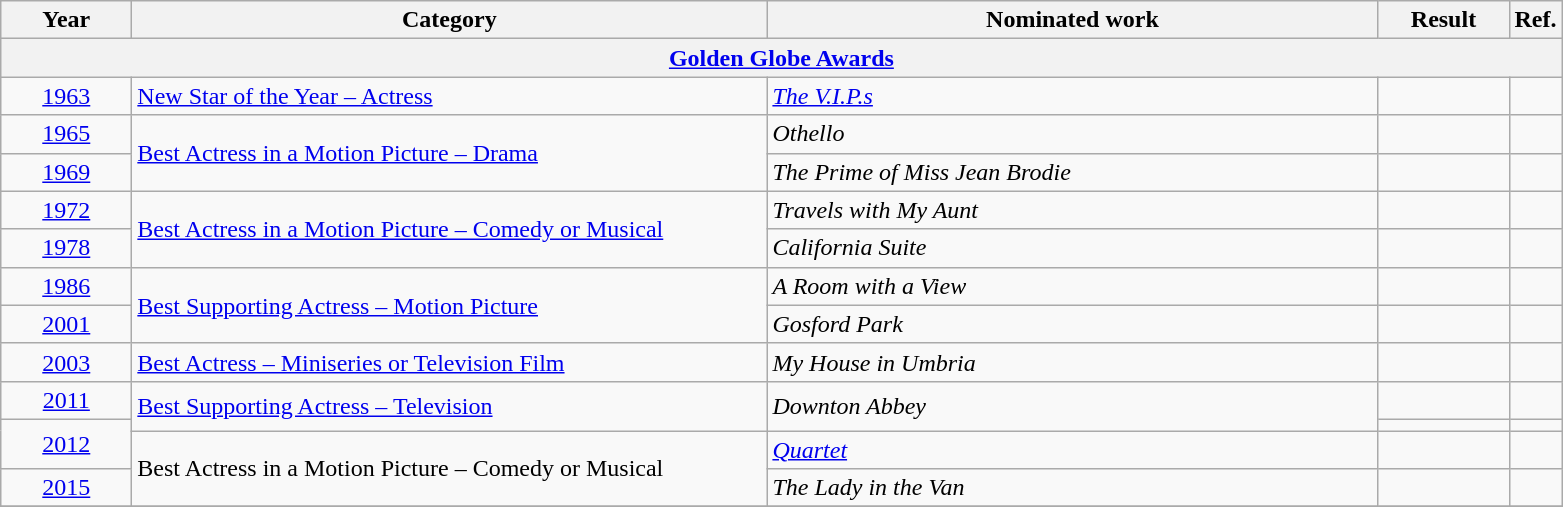<table class=wikitable>
<tr>
<th scope="col" style="width:5em;">Year</th>
<th scope="col" style="width:26em;">Category</th>
<th scope="col" style="width:25em;">Nominated work</th>
<th scope="col" style="width:5em;">Result</th>
<th>Ref.</th>
</tr>
<tr>
<th colspan=5><a href='#'>Golden Globe Awards</a></th>
</tr>
<tr>
<td style="text-align:center;"><a href='#'>1963</a></td>
<td><a href='#'>New Star of the Year – Actress</a></td>
<td><em><a href='#'>The V.I.P.s</a></em></td>
<td></td>
<td style="text-align:center;"></td>
</tr>
<tr>
<td style="text-align:center;"><a href='#'>1965</a></td>
<td rowspan=2><a href='#'>Best Actress in a Motion Picture – Drama</a></td>
<td><em>Othello</em></td>
<td></td>
<td style="text-align:center;"></td>
</tr>
<tr>
<td style="text-align:center;"><a href='#'>1969</a></td>
<td><em>The Prime of Miss Jean Brodie</em></td>
<td></td>
<td style="text-align:center;"></td>
</tr>
<tr>
<td style="text-align:center;"><a href='#'>1972</a></td>
<td rowspan=2><a href='#'>Best Actress in a Motion Picture – Comedy or Musical</a></td>
<td><em>Travels with My Aunt</em></td>
<td></td>
<td style="text-align:center;"></td>
</tr>
<tr>
<td style="text-align:center;"><a href='#'>1978</a></td>
<td><em>California Suite</em></td>
<td></td>
<td style="text-align:center;"></td>
</tr>
<tr>
<td style="text-align:center;"><a href='#'>1986</a></td>
<td rowspan=2><a href='#'>Best Supporting Actress – Motion Picture</a></td>
<td><em>A Room with a View</em></td>
<td></td>
<td style="text-align:center;"></td>
</tr>
<tr>
<td style="text-align:center;"><a href='#'>2001</a></td>
<td><em>Gosford Park</em></td>
<td></td>
<td style="text-align:center;"></td>
</tr>
<tr>
<td style="text-align:center;"><a href='#'>2003</a></td>
<td><a href='#'>Best Actress – Miniseries or Television Film</a></td>
<td><em>My House in Umbria</em></td>
<td></td>
<td style="text-align:center;"></td>
</tr>
<tr>
<td style="text-align:center;"><a href='#'>2011</a></td>
<td rowspan=2><a href='#'>Best Supporting Actress – Television</a></td>
<td rowspan=2><em>Downton Abbey</em></td>
<td></td>
<td style="text-align:center;"></td>
</tr>
<tr>
<td style="text-align:center;", rowspan=2><a href='#'>2012</a></td>
<td></td>
<td style="text-align:center;"></td>
</tr>
<tr>
<td rowspan=2>Best Actress in a Motion Picture – Comedy or Musical</td>
<td><em><a href='#'>Quartet</a></em></td>
<td></td>
<td style="text-align:center;"></td>
</tr>
<tr>
<td style="text-align:center;"><a href='#'>2015</a></td>
<td><em>The Lady in the Van</em></td>
<td></td>
<td style="text-align:center;"></td>
</tr>
<tr>
</tr>
</table>
